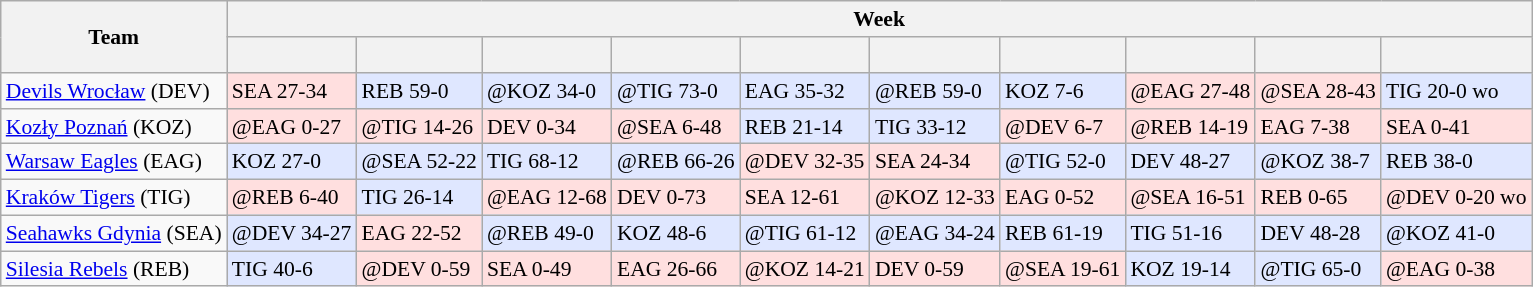<table class="wikitable" align=left style="font-size: 90%">
<tr>
<th rowspan=2>Team</th>
<th colspan=10>Week</th>
</tr>
<tr>
<th></th>
<th></th>
<th></th>
<th></th>
<th></th>
<th></th>
<th></th>
<th></th>
<th></th>
<th><br></th>
</tr>
<tr>
<td><a href='#'>Devils Wrocław</a> (DEV)</td>
<td bgcolor=#FFDFDF>SEA 27-34</td>
<td bgcolor=#DFE7FF>REB 59-0</td>
<td bgcolor=#DFE7FF>@KOZ 34-0</td>
<td bgcolor=#DFE7FF>@TIG 73-0</td>
<td bgcolor=#DFE7FF>EAG 35-32</td>
<td bgcolor=#DFE7FF>@REB 59-0</td>
<td bgcolor=#DFE7FF>KOZ 7-6</td>
<td bgcolor=#FFDFDF>@EAG 27-48</td>
<td bgcolor=#FFDFDF>@SEA 28-43</td>
<td bgcolor=#DFE7FF>TIG 20-0 wo</td>
</tr>
<tr>
<td><a href='#'>Kozły Poznań</a> (KOZ)</td>
<td bgcolor=#FFDFDF>@EAG 0-27</td>
<td bgcolor=#FFDFDF>@TIG 14-26</td>
<td bgcolor=#FFDFDF>DEV 0-34</td>
<td bgcolor=#FFDFDF>@SEA 6-48</td>
<td bgcolor=#DFE7FF>REB 21-14</td>
<td bgcolor=#DFE7FF>TIG 33-12</td>
<td bgcolor=#FFDFDF>@DEV 6-7</td>
<td bgcolor=#FFDFDF>@REB 14-19</td>
<td bgcolor=#FFDFDF>EAG 7-38</td>
<td bgcolor=#FFDFDF>SEA 0-41</td>
</tr>
<tr>
<td><a href='#'>Warsaw Eagles</a> (EAG)</td>
<td bgcolor=#DFE7FF>KOZ 27-0</td>
<td bgcolor=#DFE7FF>@SEA 52-22</td>
<td bgcolor=#DFE7FF>TIG 68-12</td>
<td bgcolor=#DFE7FF>@REB 66-26</td>
<td bgcolor=#FFDFDF>@DEV 32-35</td>
<td bgcolor=#FFDFDF>SEA 24-34</td>
<td bgcolor=#DFE7FF>@TIG 52-0</td>
<td bgcolor=#DFE7FF>DEV 48-27</td>
<td bgcolor=#DFE7FF>@KOZ 38-7</td>
<td bgcolor=#DFE7FF>REB 38-0</td>
</tr>
<tr>
<td><a href='#'>Kraków Tigers</a> (TIG)</td>
<td bgcolor=#FFDFDF>@REB 6-40</td>
<td bgcolor=#DFE7FF>TIG 26-14</td>
<td bgcolor=#FFDFDF>@EAG 12-68</td>
<td bgcolor=#FFDFDF>DEV 0-73</td>
<td bgcolor=#FFDFDF>SEA 12-61</td>
<td bgcolor=#FFDFDF>@KOZ 12-33</td>
<td bgcolor=#FFDFDF>EAG 0-52</td>
<td bgcolor=#FFDFDF>@SEA 16-51</td>
<td bgcolor=#FFDFDF>REB 0-65</td>
<td bgcolor=#FFDFDF>@DEV 0-20 wo</td>
</tr>
<tr>
<td><a href='#'>Seahawks Gdynia</a> (SEA)</td>
<td bgcolor=#DFE7FF>@DEV 34-27</td>
<td bgcolor=#FFDFDF>EAG 22-52</td>
<td bgcolor=#DFE7FF>@REB 49-0</td>
<td bgcolor=#DFE7FF>KOZ 48-6</td>
<td bgcolor=#DFE7FF>@TIG 61-12</td>
<td bgcolor=#DFE7FF>@EAG 34-24</td>
<td bgcolor=#DFE7FF>REB 61-19</td>
<td bgcolor=#DFE7FF>TIG 51-16</td>
<td bgcolor=#DFE7FF>DEV 48-28</td>
<td bgcolor=#DFE7FF>@KOZ 41-0</td>
</tr>
<tr>
<td><a href='#'>Silesia Rebels</a> (REB)</td>
<td bgcolor=#DFE7FF>TIG 40-6</td>
<td bgcolor=#FFDFDF>@DEV 0-59</td>
<td bgcolor=#FFDFDF>SEA 0-49</td>
<td bgcolor=#FFDFDF>EAG 26-66</td>
<td bgcolor=#FFDFDF>@KOZ 14-21</td>
<td bgcolor=#FFDFDF>DEV 0-59</td>
<td bgcolor=#FFDFDF>@SEA 19-61</td>
<td bgcolor=#DFE7FF>KOZ 19-14</td>
<td bgcolor=#DFE7FF>@TIG 65-0</td>
<td bgcolor=#FFDFDF>@EAG 0-38</td>
</tr>
</table>
